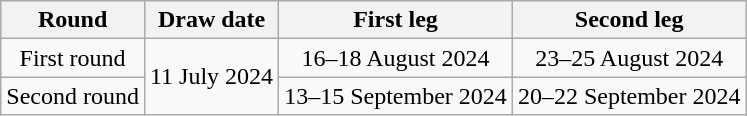<table class="wikitable" style="text-align:center">
<tr>
<th>Round</th>
<th>Draw date</th>
<th>First leg</th>
<th>Second leg</th>
</tr>
<tr>
<td>First round</td>
<td rowspan=2>11 July 2024</td>
<td>16–18 August 2024</td>
<td>23–25 August 2024</td>
</tr>
<tr>
<td>Second round</td>
<td>13–15 September 2024</td>
<td>20–22 September 2024</td>
</tr>
</table>
